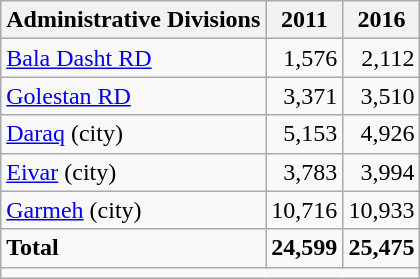<table class="wikitable">
<tr>
<th>Administrative Divisions</th>
<th>2011</th>
<th>2016</th>
</tr>
<tr>
<td><a href='#'>Bala Dasht RD</a></td>
<td style="text-align: right;">1,576</td>
<td style="text-align: right;">2,112</td>
</tr>
<tr>
<td><a href='#'>Golestan RD</a></td>
<td style="text-align: right;">3,371</td>
<td style="text-align: right;">3,510</td>
</tr>
<tr>
<td><a href='#'>Daraq</a> (city)</td>
<td style="text-align: right;">5,153</td>
<td style="text-align: right;">4,926</td>
</tr>
<tr>
<td><a href='#'>Eivar</a> (city)</td>
<td style="text-align: right;">3,783</td>
<td style="text-align: right;">3,994</td>
</tr>
<tr>
<td><a href='#'>Garmeh</a> (city)</td>
<td style="text-align: right;">10,716</td>
<td style="text-align: right;">10,933</td>
</tr>
<tr>
<td><strong>Total</strong></td>
<td style="text-align: right;"><strong>24,599</strong></td>
<td style="text-align: right;"><strong>25,475</strong></td>
</tr>
<tr>
<td colspan=3></td>
</tr>
</table>
